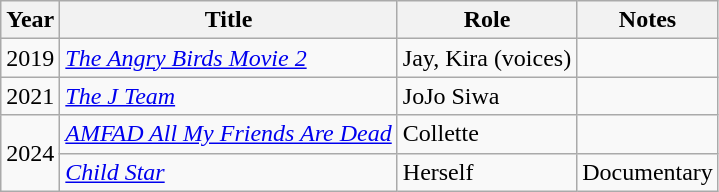<table class="wikitable">
<tr>
<th>Year</th>
<th>Title</th>
<th>Role</th>
<th>Notes</th>
</tr>
<tr>
<td>2019</td>
<td><em><a href='#'>The Angry Birds Movie 2</a></em></td>
<td>Jay, Kira (voices)</td>
<td></td>
</tr>
<tr>
<td>2021</td>
<td><em><a href='#'>The J Team</a></em></td>
<td>JoJo Siwa</td>
<td></td>
</tr>
<tr>
<td rowspan="2">2024</td>
<td><em><a href='#'>AMFAD All My Friends Are Dead</a></em></td>
<td>Collette</td>
<td></td>
</tr>
<tr>
<td><em><a href='#'>Child Star</a></em></td>
<td>Herself</td>
<td>Documentary</td>
</tr>
</table>
